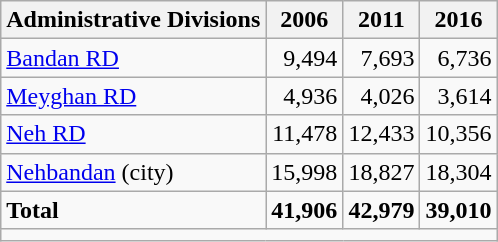<table class="wikitable">
<tr>
<th>Administrative Divisions</th>
<th>2006</th>
<th>2011</th>
<th>2016</th>
</tr>
<tr>
<td><a href='#'>Bandan RD</a></td>
<td style="text-align: right;">9,494</td>
<td style="text-align: right;">7,693</td>
<td style="text-align: right;">6,736</td>
</tr>
<tr>
<td><a href='#'>Meyghan RD</a></td>
<td style="text-align: right;">4,936</td>
<td style="text-align: right;">4,026</td>
<td style="text-align: right;">3,614</td>
</tr>
<tr>
<td><a href='#'>Neh RD</a></td>
<td style="text-align: right;">11,478</td>
<td style="text-align: right;">12,433</td>
<td style="text-align: right;">10,356</td>
</tr>
<tr>
<td><a href='#'>Nehbandan</a> (city)</td>
<td style="text-align: right;">15,998</td>
<td style="text-align: right;">18,827</td>
<td style="text-align: right;">18,304</td>
</tr>
<tr>
<td><strong>Total</strong></td>
<td style="text-align: right;"><strong>41,906</strong></td>
<td style="text-align: right;"><strong>42,979</strong></td>
<td style="text-align: right;"><strong>39,010</strong></td>
</tr>
<tr>
<td colspan=4></td>
</tr>
</table>
